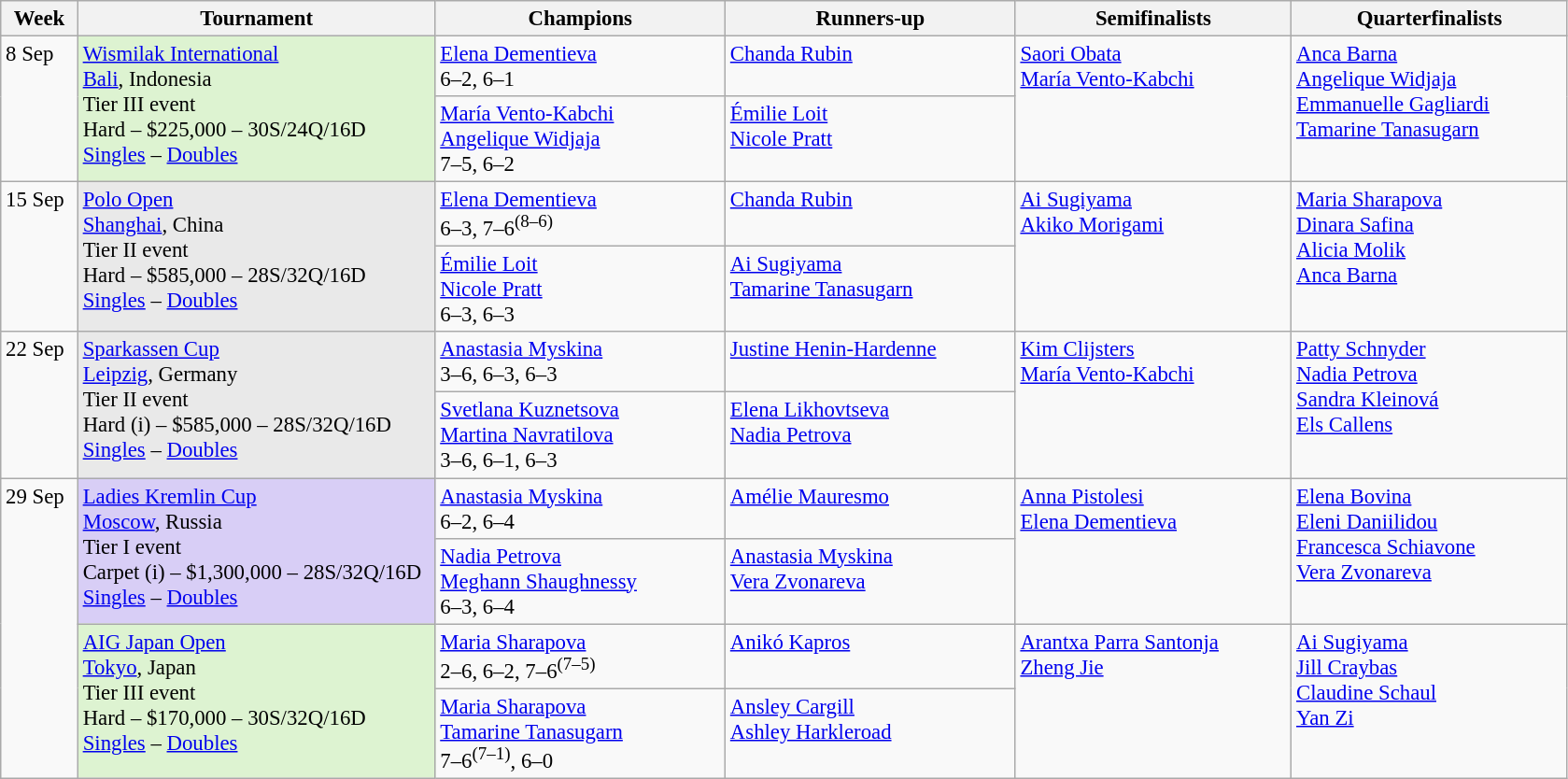<table class=wikitable style=font-size:95%>
<tr>
<th style="width:48px;">Week</th>
<th style="width:248px;">Tournament</th>
<th style="width:200px;">Champions</th>
<th style="width:200px;">Runners-up</th>
<th style="width:190px;">Semifinalists</th>
<th style="width:190px;">Quarterfinalists</th>
</tr>
<tr valign="top">
<td rowspan=2>8 Sep</td>
<td rowspan=2 bgcolor=#DDF3D1><a href='#'>Wismilak International</a><br> <a href='#'>Bali</a>, Indonesia <br>Tier III event<br>Hard – $225,000 – 30S/24Q/16D<br><a href='#'>Singles</a> – <a href='#'>Doubles</a></td>
<td> <a href='#'>Elena Dementieva</a> <br> 6–2, 6–1</td>
<td> <a href='#'>Chanda Rubin</a></td>
<td rowspan=2> <a href='#'>Saori Obata</a><br> <a href='#'>María Vento-Kabchi</a></td>
<td rowspan=2> <a href='#'>Anca Barna</a>  <br>  <a href='#'>Angelique Widjaja</a> <br> <a href='#'>Emmanuelle Gagliardi</a><br>   <a href='#'>Tamarine Tanasugarn</a></td>
</tr>
<tr valign="top">
<td> <a href='#'>María Vento-Kabchi</a> <br>  <a href='#'>Angelique Widjaja</a><br>7–5, 6–2</td>
<td> <a href='#'>Émilie Loit</a> <br>  <a href='#'>Nicole Pratt</a></td>
</tr>
<tr valign="top">
<td rowspan=2>15 Sep</td>
<td rowspan=2 bgcolor=#E9E9E9><a href='#'>Polo Open</a><br> <a href='#'>Shanghai</a>, China <br>Tier II event<br>Hard – $585,000 – 28S/32Q/16D<br><a href='#'>Singles</a> – <a href='#'>Doubles</a></td>
<td> <a href='#'>Elena Dementieva</a> <br> 6–3, 7–6<sup>(8–6)</sup></td>
<td> <a href='#'>Chanda Rubin</a></td>
<td rowspan=2> <a href='#'>Ai Sugiyama</a><br> <a href='#'>Akiko Morigami</a></td>
<td rowspan=2> <a href='#'>Maria Sharapova</a>  <br>  <a href='#'>Dinara Safina</a> <br> <a href='#'>Alicia Molik</a><br>   <a href='#'>Anca Barna</a></td>
</tr>
<tr valign="top">
<td> <a href='#'>Émilie Loit</a> <br>  <a href='#'>Nicole Pratt</a><br>6–3, 6–3</td>
<td> <a href='#'>Ai Sugiyama</a> <br>  <a href='#'>Tamarine Tanasugarn</a></td>
</tr>
<tr valign="top">
<td rowspan=2>22 Sep</td>
<td rowspan=2 bgcolor=#E9E9E9><a href='#'>Sparkassen Cup</a><br> <a href='#'>Leipzig</a>, Germany <br>Tier II event<br>Hard (i) – $585,000 – 28S/32Q/16D<br><a href='#'>Singles</a> – <a href='#'>Doubles</a></td>
<td> <a href='#'>Anastasia Myskina</a> <br> 3–6, 6–3, 6–3</td>
<td> <a href='#'>Justine Henin-Hardenne</a></td>
<td rowspan=2> <a href='#'>Kim Clijsters</a><br> <a href='#'>María Vento-Kabchi</a></td>
<td rowspan=2> <a href='#'>Patty Schnyder</a>  <br>  <a href='#'>Nadia Petrova</a> <br> <a href='#'>Sandra Kleinová</a><br>   <a href='#'>Els Callens</a></td>
</tr>
<tr valign="top">
<td> <a href='#'>Svetlana Kuznetsova</a> <br>  <a href='#'>Martina Navratilova</a><br>3–6, 6–1, 6–3</td>
<td> <a href='#'>Elena Likhovtseva</a> <br>  <a href='#'>Nadia Petrova</a></td>
</tr>
<tr valign="top">
<td rowspan=4>29 Sep</td>
<td rowspan=2 bgcolor=#d8cef6><a href='#'>Ladies Kremlin Cup</a><br>  <a href='#'>Moscow</a>, Russia <br>Tier I event<br>Carpet (i) – $1,300,000 – 28S/32Q/16D<br> <a href='#'>Singles</a> – <a href='#'>Doubles</a></td>
<td> <a href='#'>Anastasia Myskina</a> <br> 6–2, 6–4</td>
<td> <a href='#'>Amélie Mauresmo</a></td>
<td rowspan=2> <a href='#'>Anna Pistolesi</a><br> <a href='#'>Elena Dementieva</a></td>
<td rowspan=2> <a href='#'>Elena Bovina</a>  <br>  <a href='#'>Eleni Daniilidou</a> <br> <a href='#'>Francesca Schiavone</a><br>   <a href='#'>Vera Zvonareva</a></td>
</tr>
<tr valign="top">
<td> <a href='#'>Nadia Petrova</a> <br>  <a href='#'>Meghann Shaughnessy</a><br>6–3, 6–4</td>
<td> <a href='#'>Anastasia Myskina</a> <br>  <a href='#'>Vera Zvonareva</a></td>
</tr>
<tr valign="top">
<td rowspan=2 bgcolor=#DDF3D1><a href='#'>AIG Japan Open</a><br> <a href='#'>Tokyo</a>, Japan <br>Tier III event<br>Hard – $170,000 – 30S/32Q/16D<br><a href='#'>Singles</a> – <a href='#'>Doubles</a></td>
<td> <a href='#'>Maria Sharapova</a> <br> 2–6, 6–2, 7–6<sup>(7–5)</sup></td>
<td> <a href='#'>Anikó Kapros</a></td>
<td rowspan=2> <a href='#'>Arantxa Parra Santonja</a><br> <a href='#'>Zheng Jie</a></td>
<td rowspan=2> <a href='#'>Ai Sugiyama</a>  <br>  <a href='#'>Jill Craybas</a> <br> <a href='#'>Claudine Schaul</a><br>   <a href='#'>Yan Zi</a></td>
</tr>
<tr valign="top">
<td> <a href='#'>Maria Sharapova</a> <br>  <a href='#'>Tamarine Tanasugarn</a><br>7–6<sup>(7–1)</sup>, 6–0</td>
<td> <a href='#'>Ansley Cargill</a> <br>  <a href='#'>Ashley Harkleroad</a></td>
</tr>
</table>
